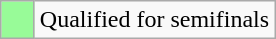<table class="wikitable">
<tr>
<td width=15px bgcolor="#98fb98"></td>
<td>Qualified for semifinals</td>
</tr>
</table>
